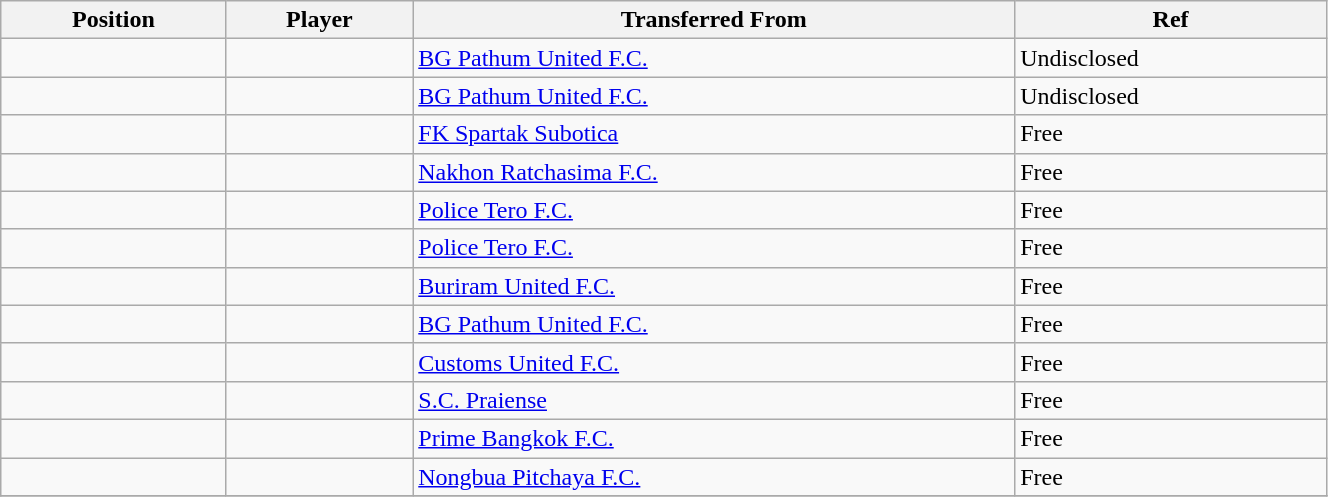<table class="wikitable sortable" style="width:70%; text-align:center; font-size:100%; text-align:left;">
<tr>
<th><strong>Position</strong></th>
<th><strong>Player</strong></th>
<th><strong>Transferred From</strong></th>
<th><strong>Ref</strong></th>
</tr>
<tr>
<td></td>
<td></td>
<td> <a href='#'>BG Pathum United F.C.</a></td>
<td>Undisclosed </td>
</tr>
<tr>
<td></td>
<td></td>
<td> <a href='#'>BG Pathum United F.C.</a></td>
<td>Undisclosed </td>
</tr>
<tr>
<td></td>
<td></td>
<td> <a href='#'>FK Spartak Subotica</a></td>
<td>Free </td>
</tr>
<tr>
<td></td>
<td></td>
<td> <a href='#'>Nakhon Ratchasima F.C.</a></td>
<td>Free </td>
</tr>
<tr>
<td></td>
<td></td>
<td> <a href='#'>Police Tero F.C.</a></td>
<td>Free </td>
</tr>
<tr>
<td></td>
<td></td>
<td> <a href='#'>Police Tero F.C.</a></td>
<td>Free </td>
</tr>
<tr>
<td></td>
<td></td>
<td> <a href='#'>Buriram United F.C.</a></td>
<td>Free </td>
</tr>
<tr>
<td></td>
<td></td>
<td> <a href='#'>BG Pathum United F.C.</a></td>
<td>Free </td>
</tr>
<tr>
<td></td>
<td></td>
<td> <a href='#'>Customs United F.C.</a></td>
<td>Free </td>
</tr>
<tr>
<td></td>
<td></td>
<td> <a href='#'>S.C. Praiense</a></td>
<td>Free </td>
</tr>
<tr>
<td></td>
<td></td>
<td> <a href='#'>Prime Bangkok F.C.</a></td>
<td>Free</td>
</tr>
<tr>
<td></td>
<td></td>
<td> <a href='#'>Nongbua Pitchaya F.C.</a></td>
<td>Free </td>
</tr>
<tr>
</tr>
</table>
